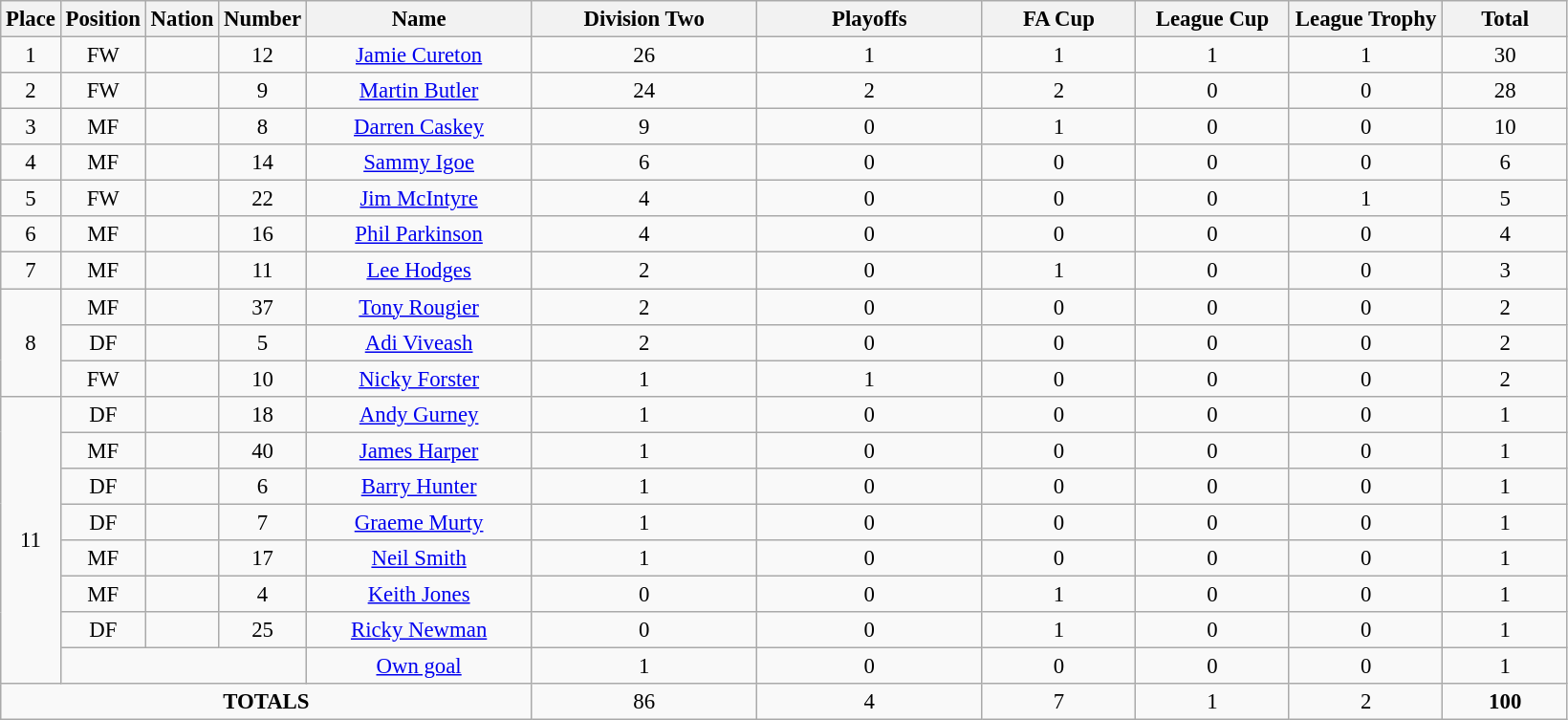<table class="wikitable" style="font-size: 95%; text-align: center;">
<tr>
<th width=20>Place</th>
<th width=20>Position</th>
<th width=20>Nation</th>
<th width=20>Number</th>
<th width=150>Name</th>
<th width=150>Division Two</th>
<th width=150>Playoffs</th>
<th width=100>FA Cup</th>
<th width=100>League Cup</th>
<th width=100>League Trophy</th>
<th width=80><strong>Total</strong></th>
</tr>
<tr>
<td>1</td>
<td>FW</td>
<td></td>
<td>12</td>
<td><a href='#'>Jamie Cureton</a></td>
<td>26</td>
<td>1</td>
<td>1</td>
<td>1</td>
<td>1</td>
<td>30</td>
</tr>
<tr>
<td>2</td>
<td>FW</td>
<td></td>
<td>9</td>
<td><a href='#'>Martin Butler</a></td>
<td>24</td>
<td>2</td>
<td>2</td>
<td>0</td>
<td>0</td>
<td>28</td>
</tr>
<tr>
<td>3</td>
<td>MF</td>
<td></td>
<td>8</td>
<td><a href='#'>Darren Caskey</a></td>
<td>9</td>
<td>0</td>
<td>1</td>
<td>0</td>
<td>0</td>
<td>10</td>
</tr>
<tr>
<td>4</td>
<td>MF</td>
<td></td>
<td>14</td>
<td><a href='#'>Sammy Igoe</a></td>
<td>6</td>
<td>0</td>
<td>0</td>
<td>0</td>
<td>0</td>
<td>6</td>
</tr>
<tr>
<td>5</td>
<td>FW</td>
<td></td>
<td>22</td>
<td><a href='#'>Jim McIntyre</a></td>
<td>4</td>
<td>0</td>
<td>0</td>
<td>0</td>
<td>1</td>
<td>5</td>
</tr>
<tr>
<td>6</td>
<td>MF</td>
<td></td>
<td>16</td>
<td><a href='#'>Phil Parkinson</a></td>
<td>4</td>
<td>0</td>
<td>0</td>
<td>0</td>
<td>0</td>
<td>4</td>
</tr>
<tr>
<td>7</td>
<td>MF</td>
<td></td>
<td>11</td>
<td><a href='#'>Lee Hodges</a></td>
<td>2</td>
<td>0</td>
<td>1</td>
<td>0</td>
<td>0</td>
<td>3</td>
</tr>
<tr>
<td rowspan="3">8</td>
<td>MF</td>
<td></td>
<td>37</td>
<td><a href='#'>Tony Rougier</a></td>
<td>2</td>
<td>0</td>
<td>0</td>
<td>0</td>
<td>0</td>
<td>2</td>
</tr>
<tr>
<td>DF</td>
<td></td>
<td>5</td>
<td><a href='#'>Adi Viveash</a></td>
<td>2</td>
<td>0</td>
<td>0</td>
<td>0</td>
<td>0</td>
<td>2</td>
</tr>
<tr>
<td>FW</td>
<td></td>
<td>10</td>
<td><a href='#'>Nicky Forster</a></td>
<td>1</td>
<td>1</td>
<td>0</td>
<td>0</td>
<td>0</td>
<td>2</td>
</tr>
<tr>
<td rowspan="8">11</td>
<td>DF</td>
<td></td>
<td>18</td>
<td><a href='#'>Andy Gurney</a></td>
<td>1</td>
<td>0</td>
<td>0</td>
<td>0</td>
<td>0</td>
<td>1</td>
</tr>
<tr>
<td>MF</td>
<td></td>
<td>40</td>
<td><a href='#'>James Harper</a></td>
<td>1</td>
<td>0</td>
<td>0</td>
<td>0</td>
<td>0</td>
<td>1</td>
</tr>
<tr>
<td>DF</td>
<td></td>
<td>6</td>
<td><a href='#'>Barry Hunter</a></td>
<td>1</td>
<td>0</td>
<td>0</td>
<td>0</td>
<td>0</td>
<td>1</td>
</tr>
<tr>
<td>DF</td>
<td></td>
<td>7</td>
<td><a href='#'>Graeme Murty</a></td>
<td>1</td>
<td>0</td>
<td>0</td>
<td>0</td>
<td>0</td>
<td>1</td>
</tr>
<tr>
<td>MF</td>
<td></td>
<td>17</td>
<td><a href='#'>Neil Smith</a></td>
<td>1</td>
<td>0</td>
<td>0</td>
<td>0</td>
<td>0</td>
<td>1</td>
</tr>
<tr>
<td>MF</td>
<td></td>
<td>4</td>
<td><a href='#'>Keith Jones</a></td>
<td>0</td>
<td>0</td>
<td>1</td>
<td>0</td>
<td>0</td>
<td>1</td>
</tr>
<tr>
<td>DF</td>
<td></td>
<td>25</td>
<td><a href='#'>Ricky Newman</a></td>
<td>0</td>
<td>0</td>
<td>1</td>
<td>0</td>
<td>0</td>
<td>1</td>
</tr>
<tr>
<td colspan="3"></td>
<td><a href='#'>Own goal</a></td>
<td>1</td>
<td>0</td>
<td>0</td>
<td>0</td>
<td>0</td>
<td>1</td>
</tr>
<tr>
<td colspan="5"><strong>TOTALS</strong></td>
<td>86</td>
<td>4</td>
<td>7</td>
<td>1</td>
<td>2</td>
<td><strong>100</strong></td>
</tr>
</table>
